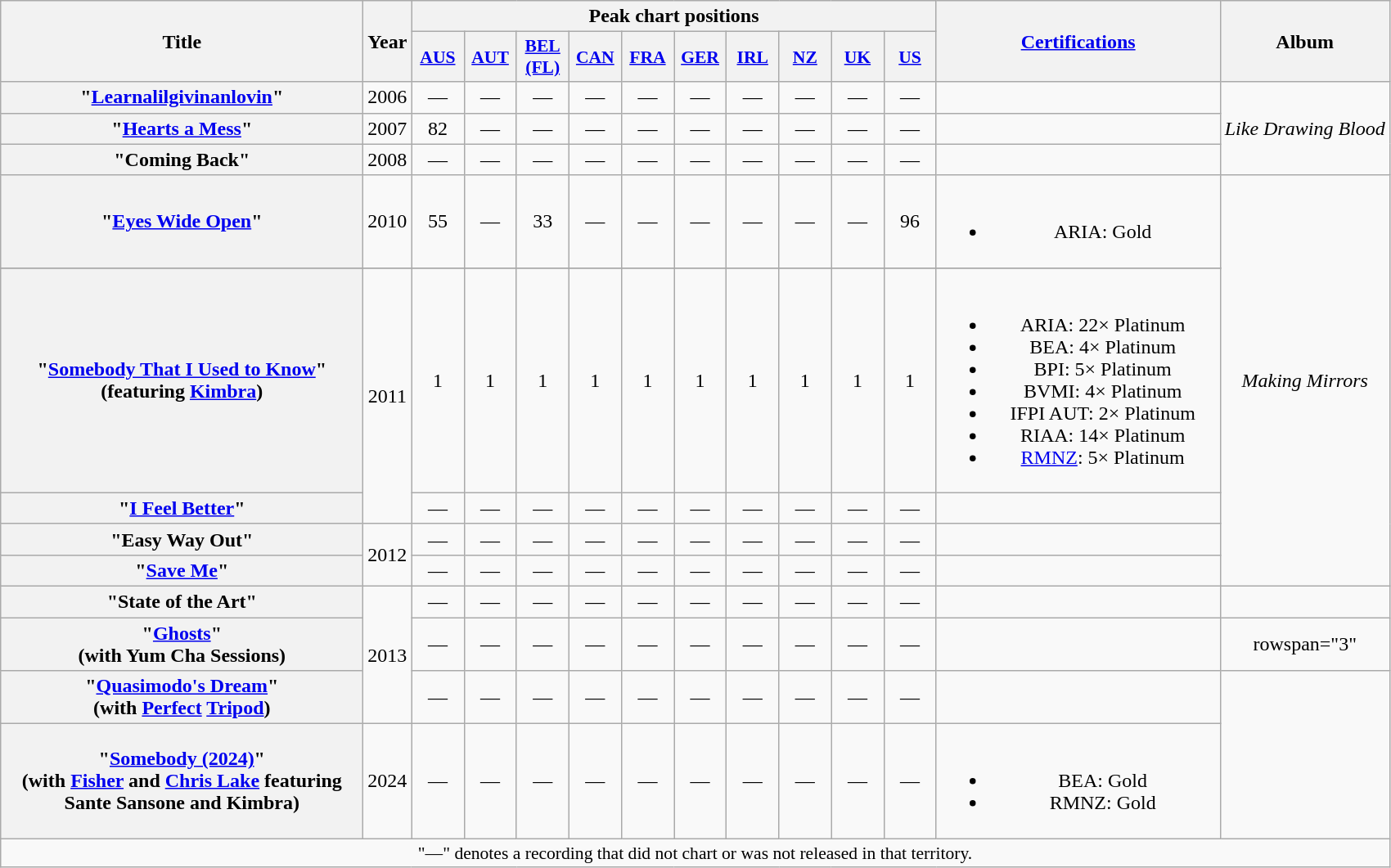<table class="wikitable plainrowheaders" style="text-align:center;" border="1">
<tr>
<th scope="col" rowspan="2" style="width:18em;">Title</th>
<th scope="col" rowspan="2" style="width:1em;">Year</th>
<th scope="col" colspan="10">Peak chart positions</th>
<th scope="col" rowspan="2" style="width:14em;"><a href='#'>Certifications</a></th>
<th scope="col" rowspan="2">Album</th>
</tr>
<tr>
<th scope="col" style="width:2.5em;font-size:90%;"><a href='#'>AUS</a><br></th>
<th scope="col" style="width:2.5em;font-size:90%;"><a href='#'>AUT</a><br></th>
<th scope="col" style="width:2.5em;font-size:90%;"><a href='#'>BEL<br>(FL)</a><br></th>
<th scope="col" style="width:2.5em;font-size:90%;"><a href='#'>CAN</a><br></th>
<th scope="col" style="width:2.5em;font-size:90%;"><a href='#'>FRA</a><br></th>
<th scope="col" style="width:2.5em;font-size:90%;"><a href='#'>GER</a><br></th>
<th scope="col" style="width:2.5em;font-size:90%;"><a href='#'>IRL</a><br></th>
<th scope="col" style="width:2.5em;font-size:90%;"><a href='#'>NZ</a><br></th>
<th scope="col" style="width:2.5em;font-size:90%;"><a href='#'>UK</a><br></th>
<th scope="col" style="width:2.5em;font-size:90%;"><a href='#'>US</a><br></th>
</tr>
<tr>
<th scope="row">"<a href='#'>Learnalilgivinanlovin</a>"</th>
<td>2006</td>
<td>—</td>
<td>—</td>
<td>—</td>
<td>—</td>
<td>—</td>
<td>—</td>
<td>—</td>
<td>—</td>
<td>—</td>
<td>—</td>
<td></td>
<td rowspan="3"><em>Like Drawing Blood</em></td>
</tr>
<tr>
<th scope="row">"<a href='#'>Hearts a Mess</a>"</th>
<td>2007</td>
<td>82</td>
<td>—</td>
<td>—</td>
<td>—</td>
<td>—</td>
<td>—</td>
<td>—</td>
<td>—</td>
<td>—</td>
<td>—</td>
<td></td>
</tr>
<tr>
<th scope="row">"Coming Back"</th>
<td>2008</td>
<td>—</td>
<td>—</td>
<td>—</td>
<td>—</td>
<td>—</td>
<td>—</td>
<td>—</td>
<td>—</td>
<td>—</td>
<td>—</td>
<td></td>
</tr>
<tr>
<th scope="row">"<a href='#'>Eyes Wide Open</a>"</th>
<td>2010</td>
<td>55</td>
<td>—</td>
<td>33</td>
<td>—</td>
<td>—</td>
<td>—</td>
<td>—</td>
<td>—</td>
<td>—</td>
<td>96</td>
<td><br><ul><li>ARIA: Gold</li></ul></td>
<td rowspan="6"><em>Making Mirrors</em></td>
</tr>
<tr>
</tr>
<tr>
<th scope="row">"<a href='#'>Somebody That I Used to Know</a>"<br><span>(featuring <a href='#'>Kimbra</a>)</span></th>
<td rowspan="2">2011</td>
<td>1</td>
<td>1</td>
<td>1</td>
<td>1</td>
<td>1</td>
<td>1</td>
<td>1</td>
<td>1</td>
<td>1</td>
<td>1</td>
<td><br><ul><li>ARIA: 22× Platinum</li><li>BEA: 4× Platinum</li><li>BPI: 5× Platinum</li><li>BVMI: 4× Platinum</li><li>IFPI AUT: 2× Platinum</li><li>RIAA: 14× Platinum</li><li><a href='#'>RMNZ</a>: 5× Platinum</li></ul></td>
</tr>
<tr>
<th scope="row">"<a href='#'>I Feel Better</a>"</th>
<td>—</td>
<td>—</td>
<td>—</td>
<td>—</td>
<td>—</td>
<td>—</td>
<td>—</td>
<td>—</td>
<td>—</td>
<td>—</td>
<td></td>
</tr>
<tr>
<th scope="row">"Easy Way Out"</th>
<td rowspan="2">2012</td>
<td>—</td>
<td>—</td>
<td>—</td>
<td>—</td>
<td>—</td>
<td>—</td>
<td>—</td>
<td>—</td>
<td>—</td>
<td>—</td>
<td></td>
</tr>
<tr>
<th scope="row">"<a href='#'>Save Me</a>"</th>
<td>—</td>
<td>—</td>
<td>—</td>
<td>—</td>
<td>—</td>
<td>—</td>
<td>—</td>
<td>—</td>
<td>—</td>
<td>—</td>
<td></td>
</tr>
<tr>
<th scope="row">"State of the Art"</th>
<td rowspan="3">2013</td>
<td>—</td>
<td>—</td>
<td>—</td>
<td>—</td>
<td>—</td>
<td>—</td>
<td>—</td>
<td>—</td>
<td>—</td>
<td>—</td>
<td></td>
</tr>
<tr>
<th scope="row">"<a href='#'>Ghosts</a>"<br><span>(with Yum Cha Sessions)</span></th>
<td>—</td>
<td>—</td>
<td>—</td>
<td>—</td>
<td>—</td>
<td>—</td>
<td>—</td>
<td>—</td>
<td>—</td>
<td>—</td>
<td></td>
<td>rowspan="3" </td>
</tr>
<tr>
<th scope="row">"<a href='#'>Quasimodo's Dream</a>"<br><span>(with <a href='#'>Perfect</a> <a href='#'>Tripod</a>)</span></th>
<td>—</td>
<td>—</td>
<td>—</td>
<td>—</td>
<td>—</td>
<td>—</td>
<td>—</td>
<td>—</td>
<td>—</td>
<td>—</td>
<td></td>
</tr>
<tr>
<th scope="row">"<a href='#'>Somebody (2024)</a>"<br><span>(with <a href='#'>Fisher</a> and <a href='#'>Chris Lake</a> featuring Sante Sansone and Kimbra)</span></th>
<td>2024</td>
<td>—</td>
<td>—</td>
<td>—</td>
<td>—</td>
<td>—</td>
<td>—</td>
<td>—</td>
<td>—</td>
<td>—</td>
<td>—</td>
<td><br><ul><li>BEA: Gold</li><li>RMNZ: Gold</li></ul></td>
</tr>
<tr>
<td colspan="14" style="font-size:90%">"—" denotes a recording that did not chart or was not released in that territory.</td>
</tr>
</table>
